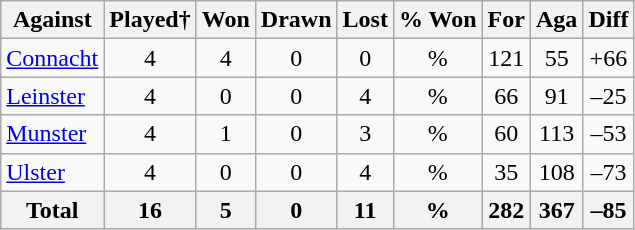<table class = "wikitable sortable" style="text-align:center">
<tr>
<th>Against</th>
<th>Played†</th>
<th>Won</th>
<th>Drawn</th>
<th>Lost</th>
<th>% Won</th>
<th>For</th>
<th>Aga</th>
<th>Diff</th>
</tr>
<tr>
<td style="text-align:left;"> <a href='#'>Connacht</a></td>
<td>4</td>
<td>4</td>
<td>0</td>
<td>0</td>
<td>%</td>
<td>121</td>
<td>55</td>
<td>+66</td>
</tr>
<tr>
<td style="text-align:left;"> <a href='#'>Leinster</a></td>
<td>4</td>
<td>0</td>
<td>0</td>
<td>4</td>
<td>%</td>
<td>66</td>
<td>91</td>
<td>–25</td>
</tr>
<tr>
<td style="text-align:left;"> <a href='#'>Munster</a></td>
<td>4</td>
<td>1</td>
<td>0</td>
<td>3</td>
<td>%</td>
<td>60</td>
<td>113</td>
<td>–53</td>
</tr>
<tr>
<td style="text-align:left;"> <a href='#'>Ulster</a></td>
<td>4</td>
<td>0</td>
<td>0</td>
<td>4</td>
<td>%</td>
<td>35</td>
<td>108</td>
<td>–73</td>
</tr>
<tr class="sortbottom">
<th>Total</th>
<th>16</th>
<th>5</th>
<th>0</th>
<th>11</th>
<th>%</th>
<th>282</th>
<th>367</th>
<th>–85</th>
</tr>
</table>
